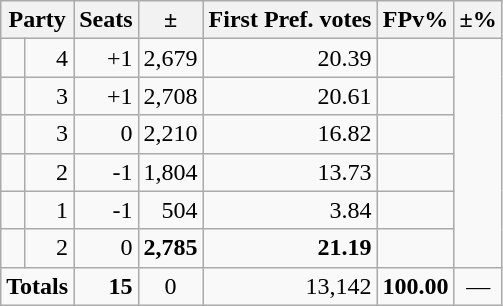<table class=wikitable>
<tr>
<th colspan=2 align=center>Party</th>
<th valign=top>Seats</th>
<th valign=top>±</th>
<th valign=top>First Pref. votes</th>
<th valign=top>FPv%</th>
<th valign=top>±%</th>
</tr>
<tr>
<td></td>
<td align=right>4</td>
<td align=right>+1</td>
<td align=right>2,679</td>
<td align=right>20.39</td>
<td align=right></td>
</tr>
<tr>
<td></td>
<td align=right>3</td>
<td align=right>+1</td>
<td align=right>2,708</td>
<td align=right>20.61</td>
<td align=right></td>
</tr>
<tr>
<td></td>
<td align=right>3</td>
<td align=right>0</td>
<td align=right>2,210</td>
<td align=right>16.82</td>
<td align=right></td>
</tr>
<tr>
<td></td>
<td align=right>2</td>
<td align=right>-1</td>
<td align=right>1,804</td>
<td align=right>13.73</td>
<td align=right></td>
</tr>
<tr>
<td></td>
<td align=right>1</td>
<td align=right>-1</td>
<td align=right>504</td>
<td align=right>3.84</td>
<td align=right></td>
</tr>
<tr>
<td></td>
<td align=right>2</td>
<td align=right>0</td>
<td align=right><strong>2,785</strong></td>
<td align=right><strong>21.19</strong></td>
<td align=right></td>
</tr>
<tr>
<td colspan=2 align=center><strong>Totals</strong></td>
<td align=right><strong>15</strong></td>
<td align=center>0</td>
<td align=right>13,142</td>
<td align=center><strong>100.00</strong></td>
<td align=center>—</td>
</tr>
</table>
